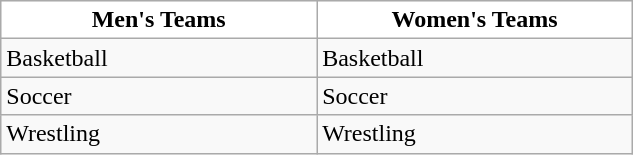<table class="wikitable">
<tr>
<th scope="col" style="background:white; width:12.7em;">Men's Teams</th>
<th scope="col" style="background:white; width:12.7em;">Women's Teams</th>
</tr>
<tr>
<td>Basketball</td>
<td>Basketball</td>
</tr>
<tr>
<td>Soccer</td>
<td>Soccer</td>
</tr>
<tr>
<td>Wrestling</td>
<td>Wrestling</td>
</tr>
</table>
